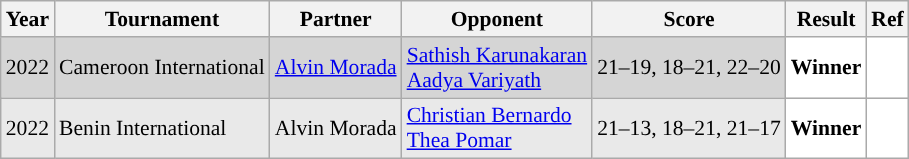<table class="sortable wikitable" style="font-size: 90%;">
<tr>
<th>Year</th>
<th>Tournament</th>
<th>Partner</th>
<th>Opponent</th>
<th>Score</th>
<th>Result</th>
<th>Ref</th>
</tr>
<tr style="background:#D5D5D5">
<td align="center">2022</td>
<td align="left">Cameroon International</td>
<td align="left"> <a href='#'>Alvin Morada</a></td>
<td align="left"> <a href='#'>Sathish Karunakaran</a><br> <a href='#'>Aadya Variyath</a></td>
<td align="left">21–19, 18–21, 22–20</td>
<td style="text-align:left; background:white"> <strong>Winner</strong></td>
<td style="text-align:center; background:white"></td>
</tr>
<tr style="background:#E9E9E9">
<td align="center">2022</td>
<td align="left">Benin International</td>
<td align="left"> Alvin Morada</td>
<td align="left"> <a href='#'>Christian Bernardo</a><br> <a href='#'>Thea Pomar</a></td>
<td align="left">21–13, 18–21, 21–17</td>
<td style="text-align:left; background:white"> <strong>Winner</strong></td>
<td style="text-align:center; background:white"></td>
</tr>
</table>
